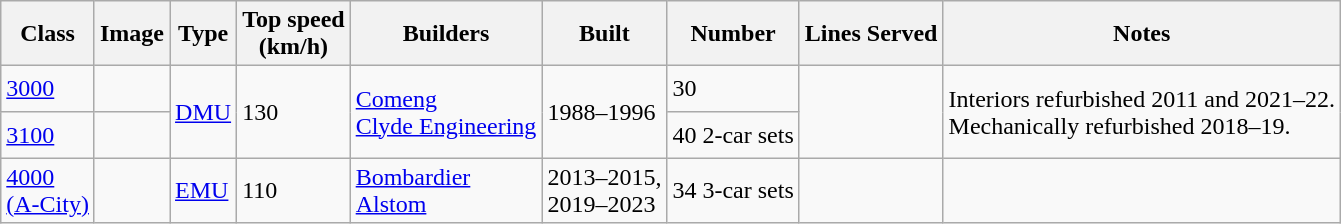<table class="wikitable sortable">
<tr>
<th>Class</th>
<th>Image</th>
<th>Type</th>
<th>Top speed<br>(km/h)</th>
<th>Builders</th>
<th>Built</th>
<th>Number</th>
<th>Lines Served</th>
<th>Notes</th>
</tr>
<tr>
<td><a href='#'>3000</a></td>
<td></td>
<td rowspan="2"><a href='#'>DMU</a></td>
<td rowspan="2">130</td>
<td rowspan="2"><a href='#'>Comeng</a><br><a href='#'>Clyde Engineering</a></td>
<td rowspan="2">1988–1996</td>
<td>30</td>
<td rowspan="2"><br><br><br></td>
<td rowspan="2">Interiors refurbished 2011 and 2021–22.<br>Mechanically refurbished 2018–19.</td>
</tr>
<tr>
<td><a href='#'>3100</a></td>
<td></td>
<td>40 2-car sets</td>
</tr>
<tr>
<td><a href='#'>4000<br>(A-City)</a></td>
<td></td>
<td><a href='#'>EMU</a></td>
<td>110</td>
<td><a href='#'>Bombardier</a><br><a href='#'>Alstom</a></td>
<td>2013–2015,<br>2019–2023</td>
<td>34 3-car sets</td>
<td><br><br></td>
<td></td>
</tr>
</table>
